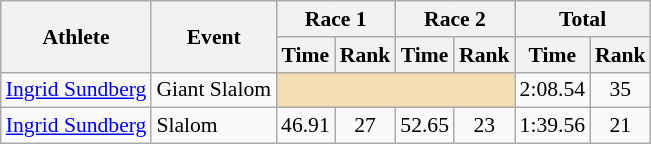<table class="wikitable" style="font-size:90%">
<tr>
<th rowspan="2">Athlete</th>
<th rowspan="2">Event</th>
<th colspan="2">Race 1</th>
<th colspan="2">Race 2</th>
<th colspan="2">Total</th>
</tr>
<tr>
<th>Time</th>
<th>Rank</th>
<th>Time</th>
<th>Rank</th>
<th>Time</th>
<th>Rank</th>
</tr>
<tr>
<td><a href='#'>Ingrid Sundberg</a></td>
<td>Giant Slalom</td>
<td colspan="4" bgcolor="wheat"></td>
<td align="center">2:08.54</td>
<td align="center">35</td>
</tr>
<tr>
<td><a href='#'>Ingrid Sundberg</a></td>
<td>Slalom</td>
<td align="center">46.91</td>
<td align="center">27</td>
<td align="center">52.65</td>
<td align="center">23</td>
<td align="center">1:39.56</td>
<td align="center">21</td>
</tr>
</table>
